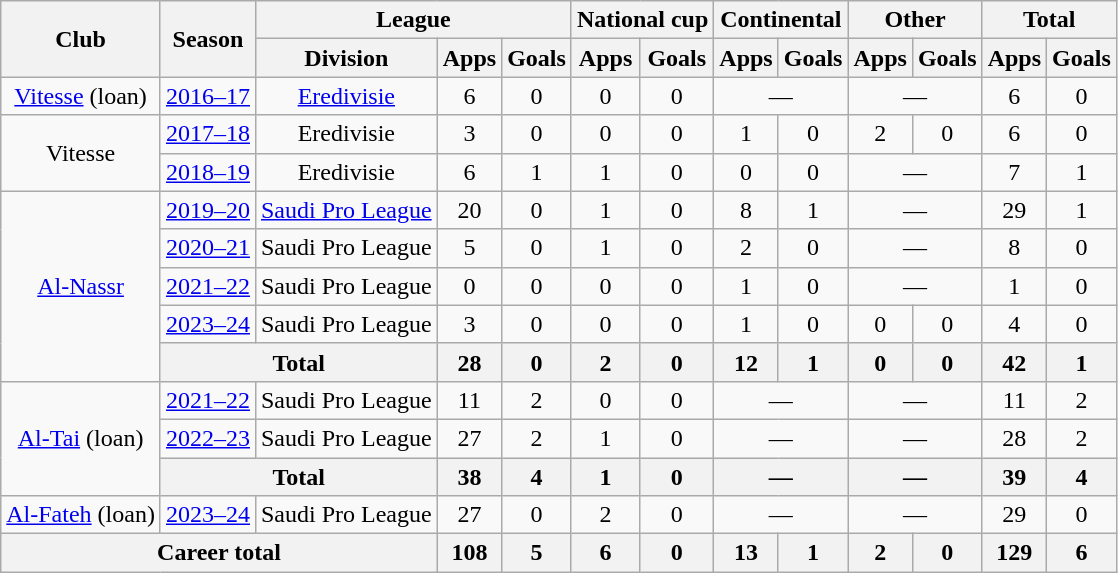<table class="wikitable" style="text-align:center">
<tr>
<th rowspan="2">Club</th>
<th rowspan="2">Season</th>
<th colspan="3">League</th>
<th colspan="2">National cup</th>
<th colspan="2">Continental</th>
<th colspan="2">Other</th>
<th colspan="2">Total</th>
</tr>
<tr>
<th>Division</th>
<th>Apps</th>
<th>Goals</th>
<th>Apps</th>
<th>Goals</th>
<th>Apps</th>
<th>Goals</th>
<th>Apps</th>
<th>Goals</th>
<th>Apps</th>
<th>Goals</th>
</tr>
<tr>
<td><a href='#'>Vitesse</a> (loan)</td>
<td><a href='#'>2016–17</a></td>
<td><a href='#'>Eredivisie</a></td>
<td>6</td>
<td>0</td>
<td>0</td>
<td>0</td>
<td colspan="2">—</td>
<td colspan="2">—</td>
<td>6</td>
<td>0</td>
</tr>
<tr>
<td rowspan="2">Vitesse</td>
<td><a href='#'>2017–18</a></td>
<td>Eredivisie</td>
<td>3</td>
<td>0</td>
<td>0</td>
<td>0</td>
<td>1</td>
<td>0</td>
<td>2</td>
<td>0</td>
<td>6</td>
<td>0</td>
</tr>
<tr>
<td><a href='#'>2018–19</a></td>
<td>Eredivisie</td>
<td>6</td>
<td>1</td>
<td>1</td>
<td>0</td>
<td>0</td>
<td>0</td>
<td colspan="2">—</td>
<td>7</td>
<td>1</td>
</tr>
<tr>
<td rowspan="5"><a href='#'>Al-Nassr</a></td>
<td><a href='#'>2019–20</a></td>
<td><a href='#'>Saudi Pro League</a></td>
<td>20</td>
<td>0</td>
<td>1</td>
<td>0</td>
<td>8</td>
<td>1</td>
<td colspan="2">—</td>
<td>29</td>
<td>1</td>
</tr>
<tr>
<td><a href='#'>2020–21</a></td>
<td>Saudi Pro League</td>
<td>5</td>
<td>0</td>
<td>1</td>
<td>0</td>
<td>2</td>
<td>0</td>
<td colspan="2">—</td>
<td>8</td>
<td>0</td>
</tr>
<tr>
<td><a href='#'>2021–22</a></td>
<td>Saudi Pro League</td>
<td>0</td>
<td>0</td>
<td>0</td>
<td>0</td>
<td>1</td>
<td>0</td>
<td colspan="2">—</td>
<td>1</td>
<td>0</td>
</tr>
<tr>
<td><a href='#'>2023–24</a></td>
<td>Saudi Pro League</td>
<td>3</td>
<td>0</td>
<td>0</td>
<td>0</td>
<td>1</td>
<td>0</td>
<td>0</td>
<td>0</td>
<td>4</td>
<td>0</td>
</tr>
<tr>
<th colspan="2">Total</th>
<th>28</th>
<th>0</th>
<th>2</th>
<th>0</th>
<th>12</th>
<th>1</th>
<th>0</th>
<th>0</th>
<th>42</th>
<th>1</th>
</tr>
<tr>
<td rowspan="3"><a href='#'>Al-Tai</a> (loan)</td>
<td><a href='#'>2021–22</a></td>
<td>Saudi Pro League</td>
<td>11</td>
<td>2</td>
<td>0</td>
<td>0</td>
<td colspan="2">—</td>
<td colspan="2">—</td>
<td>11</td>
<td>2</td>
</tr>
<tr>
<td><a href='#'>2022–23</a></td>
<td>Saudi Pro League</td>
<td>27</td>
<td>2</td>
<td>1</td>
<td>0</td>
<td colspan="2">—</td>
<td colspan="2">—</td>
<td>28</td>
<td>2</td>
</tr>
<tr>
<th colspan="2">Total</th>
<th>38</th>
<th>4</th>
<th>1</th>
<th>0</th>
<th colspan="2">—</th>
<th colspan="2">—</th>
<th>39</th>
<th>4</th>
</tr>
<tr>
<td rowspan="1"><a href='#'>Al-Fateh</a> (loan)</td>
<td><a href='#'>2023–24</a></td>
<td>Saudi Pro League</td>
<td>27</td>
<td>0</td>
<td>2</td>
<td>0</td>
<td colspan="2">—</td>
<td colspan="2">—</td>
<td>29</td>
<td>0</td>
</tr>
<tr>
<th colspan="3">Career total</th>
<th>108</th>
<th>5</th>
<th>6</th>
<th>0</th>
<th>13</th>
<th>1</th>
<th>2</th>
<th>0</th>
<th>129</th>
<th>6</th>
</tr>
</table>
